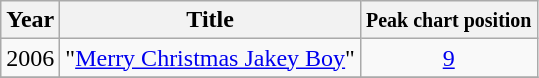<table class="wikitable">
<tr>
<th>Year</th>
<th>Title</th>
<th><small>Peak chart position</small></th>
</tr>
<tr>
<td>2006</td>
<td>"<a href='#'>Merry Christmas Jakey Boy</a>"</td>
<td align="center"><a href='#'>9</a></td>
</tr>
<tr>
</tr>
</table>
